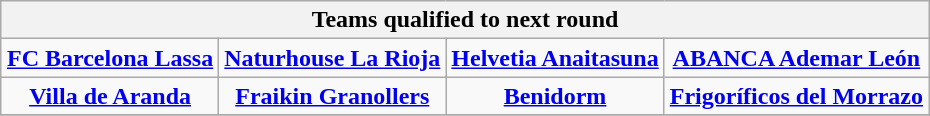<table class="wikitable" style="text-align: center; margin: 0 auto;">
<tr>
<th colspan="4">Teams qualified to next round</th>
</tr>
<tr>
<td><strong><a href='#'>FC Barcelona Lassa</a></strong></td>
<td><strong><a href='#'>Naturhouse La Rioja</a></strong></td>
<td><strong><a href='#'>Helvetia Anaitasuna</a></strong></td>
<td><strong><a href='#'>ABANCA Ademar León</a></strong></td>
</tr>
<tr>
<td><strong><a href='#'>Villa de Aranda</a></strong></td>
<td><strong><a href='#'>Fraikin Granollers</a></strong></td>
<td><strong><a href='#'>Benidorm</a></strong></td>
<td><strong><a href='#'>Frigoríficos del Morrazo</a></strong></td>
</tr>
<tr>
</tr>
</table>
